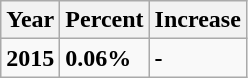<table class="wikitable">
<tr>
<th><strong>Year</strong></th>
<th><strong>Percent</strong></th>
<th><strong>Increase</strong></th>
</tr>
<tr>
<td><strong>2015</strong></td>
<td><strong>0.06%</strong></td>
<td style="background:"><strong>-</strong></td>
</tr>
</table>
